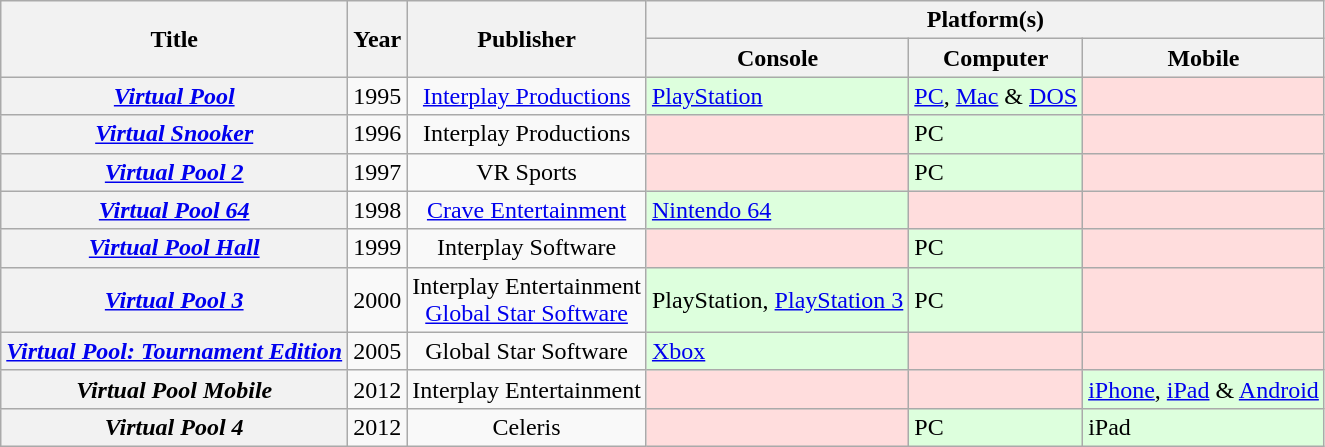<table class="wikitable">
<tr>
<th rowspan="2" scope="col">Title</th>
<th scope="col" rowspan="2">Year</th>
<th scope="col" rowspan="2">Publisher</th>
<th scope="col" colspan="3">Platform(s)</th>
</tr>
<tr>
<th scope="col">Console</th>
<th scope="col">Computer</th>
<th scope="col">Mobile</th>
</tr>
<tr>
<th><em><a href='#'>Virtual Pool</a></em></th>
<td>1995</td>
<td style="text-align:center;"><a href='#'>Interplay Productions</a></td>
<td style="background:#dfd;"><a href='#'>PlayStation</a></td>
<td style="background:#dfd;"><a href='#'>PC</a>, <a href='#'>Mac</a> & <a href='#'>DOS</a></td>
<td style="background:#fdd;"></td>
</tr>
<tr>
<th><em><a href='#'>Virtual Snooker</a></em></th>
<td>1996</td>
<td style="text-align:center;">Interplay Productions</td>
<td style="background:#fdd;"></td>
<td style="background:#dfd;">PC</td>
<td style="background:#fdd;"></td>
</tr>
<tr>
<th><em><a href='#'>Virtual Pool 2</a></em></th>
<td>1997</td>
<td style="text-align:center;">VR Sports</td>
<td style="background:#fdd;"></td>
<td style="background:#dfd;">PC</td>
<td style="background:#fdd;"></td>
</tr>
<tr>
<th><em><a href='#'>Virtual Pool 64</a></em></th>
<td>1998</td>
<td style="text-align:center;"><a href='#'>Crave Entertainment</a></td>
<td style="background:#dfd;"><a href='#'>Nintendo 64</a></td>
<td style="background:#fdd;"></td>
<td style="background:#fdd;"></td>
</tr>
<tr>
<th><em><a href='#'>Virtual Pool Hall</a></em></th>
<td>1999</td>
<td style="text-align:center;">Interplay Software</td>
<td style="background:#fdd;"></td>
<td style="background:#dfd;">PC</td>
<td style="background:#fdd;"></td>
</tr>
<tr>
<th><em><a href='#'>Virtual Pool 3</a></em></th>
<td>2000</td>
<td style="text-align:center;">Interplay Entertainment<br><a href='#'>Global Star Software</a></td>
<td style="background:#dfd;">PlayStation, <a href='#'>PlayStation 3</a></td>
<td style="background:#dfd;">PC</td>
<td style="background:#fdd;"></td>
</tr>
<tr>
<th><em><a href='#'>Virtual Pool: Tournament Edition</a></em></th>
<td>2005</td>
<td style="text-align:center;">Global Star Software</td>
<td style="background:#dfd;"><a href='#'>Xbox</a></td>
<td style="background:#fdd;"></td>
<td style="background:#fdd;"></td>
</tr>
<tr>
<th><em>Virtual Pool Mobile</em></th>
<td>2012</td>
<td style="text-align:center;">Interplay Entertainment</td>
<td style="background:#fdd;"></td>
<td style="background:#fdd;"></td>
<td style="background:#dfd;"><a href='#'>iPhone</a>, <a href='#'>iPad</a> & <a href='#'>Android</a></td>
</tr>
<tr>
<th><em>Virtual Pool 4</em></th>
<td>2012</td>
<td style="text-align:center;">Celeris</td>
<td style="background:#fdd;"></td>
<td style="background:#dfd;">PC</td>
<td style="background:#dfd;">iPad</td>
</tr>
</table>
